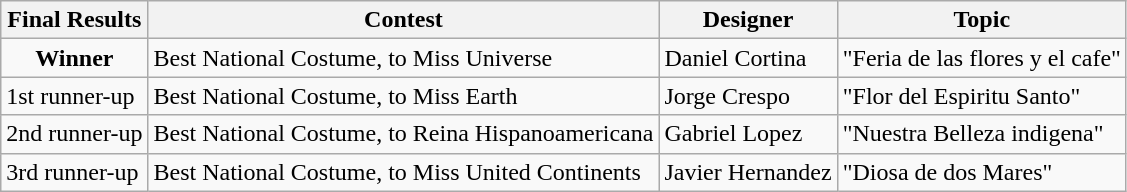<table class="wikitable">
<tr>
<th>Final Results</th>
<th>Contest</th>
<th>Designer</th>
<th>Topic</th>
</tr>
<tr>
<td align="center"><strong>Winner</strong></td>
<td>Best National Costume, to Miss Universe</td>
<td>Daniel Cortina</td>
<td>"Feria de las flores y el cafe"</td>
</tr>
<tr>
<td>1st runner-up</td>
<td>Best National Costume, to Miss Earth</td>
<td>Jorge Crespo</td>
<td>"Flor del Espiritu Santo"</td>
</tr>
<tr>
<td>2nd runner-up</td>
<td>Best National Costume, to Reina Hispanoamericana</td>
<td>Gabriel Lopez</td>
<td>"Nuestra Belleza indigena"</td>
</tr>
<tr>
<td>3rd runner-up</td>
<td>Best National Costume, to Miss United Continents</td>
<td>Javier Hernandez</td>
<td>"Diosa de dos Mares"</td>
</tr>
</table>
